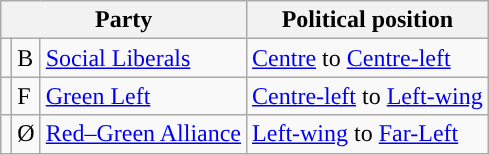<table class="wikitable">
<tr>
<th colspan="3">Party</th>
<th>Political position</th>
</tr>
<tr>
<td></td>
<td>B</td>
<td><a href='#'>Social Liberals</a></td>
<td><a href='#'>Centre</a> to <a href='#'>Centre-left</a></td>
</tr>
<tr>
<td></td>
<td>F</td>
<td><a href='#'>Green Left</a></td>
<td><a href='#'>Centre-left</a> to <a href='#'>Left-wing</a></td>
</tr>
<tr>
<td></td>
<td>Ø</td>
<td><a href='#'>Red–Green Alliance</a></td>
<td><a href='#'>Left-wing</a> to  <a href='#'>Far-Left</a></td>
</tr>
</table>
